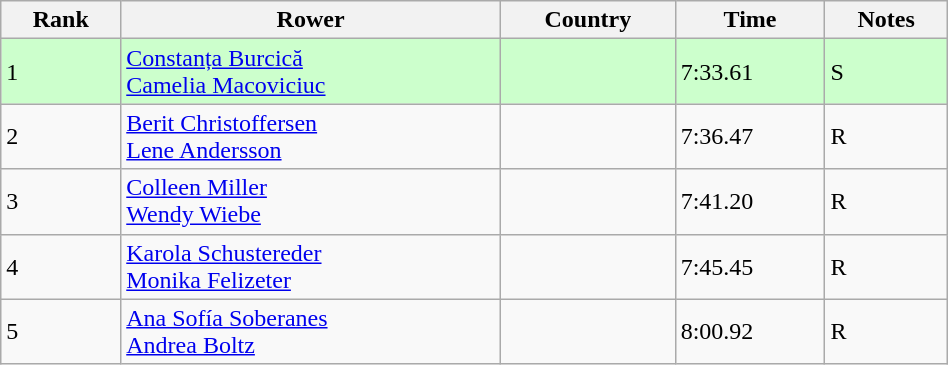<table class="wikitable sortable" width=50%>
<tr>
<th>Rank</th>
<th>Rower</th>
<th>Country</th>
<th>Time</th>
<th>Notes</th>
</tr>
<tr bgcolor=ccffcc>
<td>1</td>
<td><a href='#'>Constanța Burcică</a><br><a href='#'>Camelia Macoviciuc</a></td>
<td></td>
<td>7:33.61</td>
<td>S</td>
</tr>
<tr>
<td>2</td>
<td><a href='#'>Berit Christoffersen</a><br><a href='#'>Lene Andersson</a></td>
<td></td>
<td>7:36.47</td>
<td>R</td>
</tr>
<tr>
<td>3</td>
<td><a href='#'>Colleen Miller</a><br><a href='#'>Wendy Wiebe</a></td>
<td></td>
<td>7:41.20</td>
<td>R</td>
</tr>
<tr>
<td>4</td>
<td><a href='#'>Karola Schustereder</a><br><a href='#'>Monika Felizeter</a></td>
<td></td>
<td>7:45.45</td>
<td>R</td>
</tr>
<tr>
<td>5</td>
<td><a href='#'>Ana Sofía Soberanes</a><br><a href='#'>Andrea Boltz</a></td>
<td></td>
<td>8:00.92</td>
<td>R</td>
</tr>
</table>
